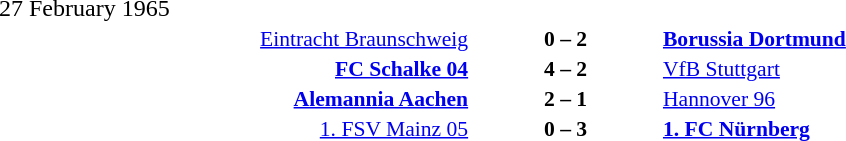<table width=100% cellspacing=1>
<tr>
<th width=25%></th>
<th width=10%></th>
<th width=25%></th>
<th></th>
</tr>
<tr>
<td>27 February 1965</td>
</tr>
<tr style=font-size:90%>
<td align=right><a href='#'>Eintracht Braunschweig</a></td>
<td align=center><strong>0 – 2</strong></td>
<td><strong><a href='#'>Borussia Dortmund</a></strong></td>
</tr>
<tr style=font-size:90%>
<td align=right><strong><a href='#'>FC Schalke 04</a></strong></td>
<td align=center><strong>4 – 2</strong></td>
<td><a href='#'>VfB Stuttgart</a></td>
</tr>
<tr style=font-size:90%>
<td align=right><strong><a href='#'>Alemannia Aachen</a></strong></td>
<td align=center><strong>2 – 1</strong></td>
<td><a href='#'>Hannover 96</a></td>
</tr>
<tr style=font-size:90%>
<td align=right><a href='#'>1. FSV Mainz 05</a></td>
<td align=center><strong>0 – 3</strong></td>
<td><strong><a href='#'>1. FC Nürnberg</a></strong></td>
</tr>
</table>
